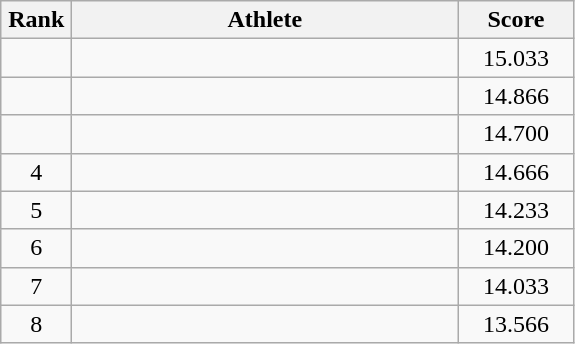<table class=wikitable style="text-align:center">
<tr>
<th width=40>Rank</th>
<th width=250>Athlete</th>
<th width=70>Score</th>
</tr>
<tr>
<td></td>
<td align=left></td>
<td>15.033</td>
</tr>
<tr>
<td></td>
<td align=left></td>
<td>14.866</td>
</tr>
<tr>
<td></td>
<td align=left></td>
<td>14.700</td>
</tr>
<tr>
<td>4</td>
<td align=left></td>
<td>14.666</td>
</tr>
<tr>
<td>5</td>
<td align=left></td>
<td>14.233</td>
</tr>
<tr>
<td>6</td>
<td align=left></td>
<td>14.200</td>
</tr>
<tr>
<td>7</td>
<td align=left></td>
<td>14.033</td>
</tr>
<tr>
<td>8</td>
<td align=left></td>
<td>13.566</td>
</tr>
</table>
